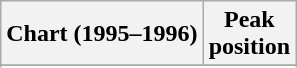<table class="wikitable sortable">
<tr>
<th align="left">Chart (1995–1996)</th>
<th align="center">Peak<br>position</th>
</tr>
<tr>
</tr>
<tr>
</tr>
</table>
